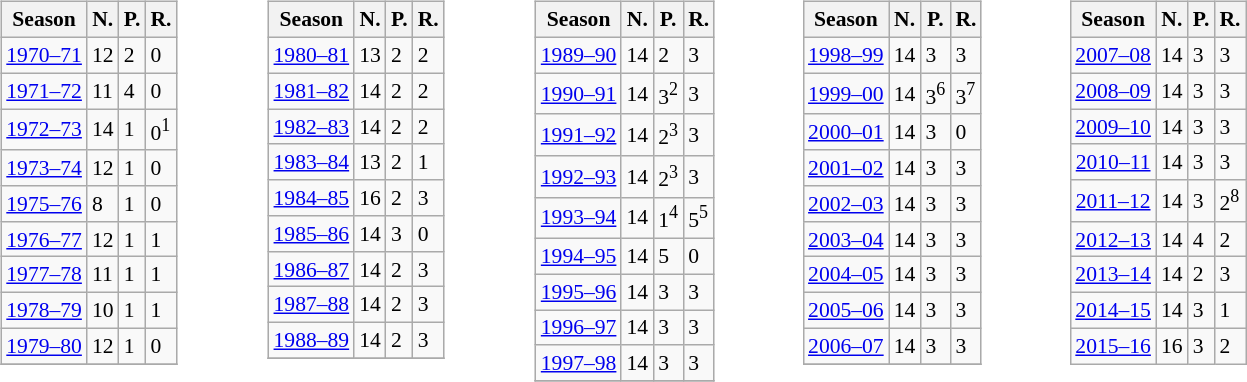<table>
<tr>
<td valign="top" width=21%><br><table class="wikitable" style="font-size:90%">
<tr>
<th>Season</th>
<th><span><strong>N.</strong></span></th>
<th><span><strong>P.</strong></span></th>
<th><span><strong>R.</strong></span></th>
</tr>
<tr>
<td align="center"><a href='#'>1970–71</a></td>
<td>12</td>
<td>2</td>
<td>0</td>
</tr>
<tr>
<td align="center"><a href='#'>1971–72</a></td>
<td>11</td>
<td>4</td>
<td>0</td>
</tr>
<tr>
<td align="center"><a href='#'>1972–73</a></td>
<td>14</td>
<td>1</td>
<td>0<sup>1</sup></td>
</tr>
<tr>
<td align="center"><a href='#'>1973–74</a></td>
<td>12</td>
<td>1</td>
<td>0</td>
</tr>
<tr>
<td align="center"><a href='#'>1975–76</a></td>
<td>8</td>
<td>1</td>
<td>0</td>
</tr>
<tr>
<td align="center"><a href='#'>1976–77</a></td>
<td>12</td>
<td>1</td>
<td>1</td>
</tr>
<tr>
<td align="center"><a href='#'>1977–78</a></td>
<td>11</td>
<td>1</td>
<td>1</td>
</tr>
<tr>
<td align="center"><a href='#'>1978–79</a></td>
<td>10</td>
<td>1</td>
<td>1</td>
</tr>
<tr>
<td align="center"><a href='#'>1979–80</a></td>
<td>12</td>
<td>1</td>
<td>0</td>
</tr>
<tr>
</tr>
</table>
</td>
<td valign="top" width=21%><br><table class="wikitable" style="font-size:90%">
<tr>
<th>Season</th>
<th><span><strong>N.</strong></span></th>
<th><span><strong>P.</strong></span></th>
<th><span><strong>R.</strong></span></th>
</tr>
<tr>
<td align="center"><a href='#'>1980–81</a></td>
<td>13</td>
<td>2</td>
<td>2</td>
</tr>
<tr>
<td align="center"><a href='#'>1981–82</a></td>
<td>14</td>
<td>2</td>
<td>2</td>
</tr>
<tr>
<td align="center"><a href='#'>1982–83</a></td>
<td>14</td>
<td>2</td>
<td>2</td>
</tr>
<tr>
<td align="center"><a href='#'>1983–84</a></td>
<td>13</td>
<td>2</td>
<td>1</td>
</tr>
<tr>
<td align="center"><a href='#'>1984–85</a></td>
<td>16</td>
<td>2</td>
<td>3</td>
</tr>
<tr>
<td align="center"><a href='#'>1985–86</a></td>
<td>14</td>
<td>3</td>
<td>0</td>
</tr>
<tr>
<td align="center"><a href='#'>1986–87</a></td>
<td>14</td>
<td>2</td>
<td>3</td>
</tr>
<tr>
<td align="center"><a href='#'>1987–88</a></td>
<td>14</td>
<td>2</td>
<td>3</td>
</tr>
<tr>
<td align="center"><a href='#'>1988–89</a></td>
<td>14</td>
<td>2</td>
<td>3</td>
</tr>
<tr>
</tr>
</table>
</td>
<td valign="top" width=21%><br><table class="wikitable" style="font-size:90%">
<tr>
<th>Season</th>
<th><span><strong>N.</strong></span></th>
<th><span><strong>P.</strong></span></th>
<th><span><strong>R.</strong></span></th>
</tr>
<tr>
<td align="center"><a href='#'>1989–90</a></td>
<td>14</td>
<td>2</td>
<td>3</td>
</tr>
<tr>
<td align="center"><a href='#'>1990–91</a></td>
<td>14</td>
<td>3<sup>2</sup></td>
<td>3</td>
</tr>
<tr>
<td align="center"><a href='#'>1991–92</a></td>
<td>14</td>
<td>2<sup>3</sup></td>
<td>3</td>
</tr>
<tr>
<td align="center"><a href='#'>1992–93</a></td>
<td>14</td>
<td>2<sup>3</sup></td>
<td>3</td>
</tr>
<tr>
<td align="center"><a href='#'>1993–94</a></td>
<td>14</td>
<td>1<sup>4</sup></td>
<td>5<sup>5</sup></td>
</tr>
<tr>
<td align="center"><a href='#'>1994–95</a></td>
<td>14</td>
<td>5</td>
<td>0</td>
</tr>
<tr>
<td align="center"><a href='#'>1995–96</a></td>
<td>14</td>
<td>3</td>
<td>3</td>
</tr>
<tr>
<td align="center"><a href='#'>1996–97</a></td>
<td>14</td>
<td>3</td>
<td>3</td>
</tr>
<tr>
<td align="center"><a href='#'>1997–98</a></td>
<td>14</td>
<td>3</td>
<td>3</td>
</tr>
<tr>
</tr>
</table>
</td>
<td valign="top" width=21%><br><table class="wikitable" style="font-size:90%">
<tr>
<th>Season</th>
<th><span><strong>N.</strong></span></th>
<th><span><strong>P.</strong></span></th>
<th><span><strong>R.</strong></span></th>
</tr>
<tr>
<td align="center"><a href='#'>1998–99</a></td>
<td>14</td>
<td>3</td>
<td>3</td>
</tr>
<tr>
<td align="center"><a href='#'>1999–00</a></td>
<td>14</td>
<td>3<sup>6</sup></td>
<td>3<sup>7</sup></td>
</tr>
<tr>
<td align="center"><a href='#'>2000–01</a></td>
<td>14</td>
<td>3</td>
<td>0</td>
</tr>
<tr>
<td align="center"><a href='#'>2001–02</a></td>
<td>14</td>
<td>3</td>
<td>3</td>
</tr>
<tr>
<td align="center"><a href='#'>2002–03</a></td>
<td>14</td>
<td>3</td>
<td>3</td>
</tr>
<tr>
<td align="center"><a href='#'>2003–04</a></td>
<td>14</td>
<td>3</td>
<td>3</td>
</tr>
<tr>
<td align="center"><a href='#'>2004–05</a></td>
<td>14</td>
<td>3</td>
<td>3</td>
</tr>
<tr>
<td align="center"><a href='#'>2005–06</a></td>
<td>14</td>
<td>3</td>
<td>3</td>
</tr>
<tr>
<td align="center"><a href='#'>2006–07</a></td>
<td>14</td>
<td>3</td>
<td>3</td>
</tr>
<tr>
</tr>
</table>
</td>
<td valign="top" width=21%><br><table class="wikitable" style="font-size:90%">
<tr>
<th>Season</th>
<th><span><strong>N.</strong></span></th>
<th><span><strong>P.</strong></span></th>
<th><span><strong>R.</strong></span></th>
</tr>
<tr>
<td align="center"><a href='#'>2007–08</a></td>
<td>14</td>
<td>3</td>
<td>3</td>
</tr>
<tr>
<td align="center"><a href='#'>2008–09</a></td>
<td>14</td>
<td>3</td>
<td>3</td>
</tr>
<tr>
<td align="center"><a href='#'>2009–10</a></td>
<td>14</td>
<td>3</td>
<td>3</td>
</tr>
<tr>
<td align="center"><a href='#'>2010–11</a></td>
<td>14</td>
<td>3</td>
<td>3</td>
</tr>
<tr>
<td align="center"><a href='#'>2011–12</a></td>
<td>14</td>
<td>3</td>
<td>2<sup>8</sup></td>
</tr>
<tr>
<td align="center"><a href='#'>2012–13</a></td>
<td>14</td>
<td>4</td>
<td>2</td>
</tr>
<tr>
<td align="center"><a href='#'>2013–14</a></td>
<td>14</td>
<td>2</td>
<td>3</td>
</tr>
<tr>
<td align="center"><a href='#'>2014–15</a></td>
<td>14</td>
<td>3</td>
<td>1</td>
</tr>
<tr>
<td align="center"><a href='#'>2015–16</a></td>
<td>16</td>
<td>3</td>
<td>2</td>
</tr>
</table>
</td>
</tr>
</table>
